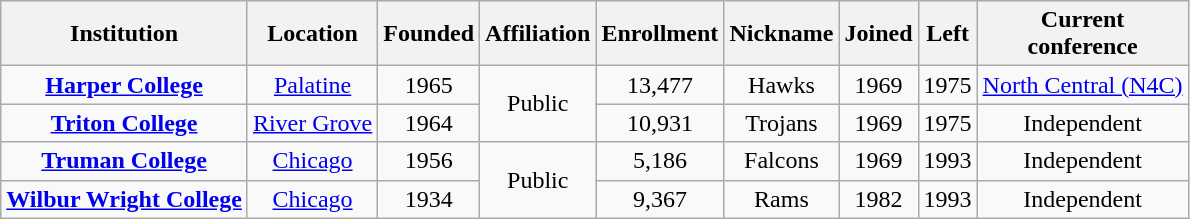<table class="wikitable sortable" style="text-align:center;">
<tr>
<th>Institution</th>
<th>Location</th>
<th>Founded</th>
<th>Affiliation</th>
<th>Enrollment</th>
<th>Nickname</th>
<th>Joined</th>
<th>Left</th>
<th>Current<br>conference</th>
</tr>
<tr>
<td><strong><a href='#'>Harper College</a></strong></td>
<td><a href='#'>Palatine</a></td>
<td>1965</td>
<td rowspan="2">Public</td>
<td>13,477</td>
<td>Hawks</td>
<td>1969</td>
<td>1975</td>
<td><a href='#'>North Central (N4C)</a><br></td>
</tr>
<tr>
<td><strong><a href='#'>Triton College</a></strong></td>
<td><a href='#'>River Grove</a></td>
<td>1964</td>
<td>10,931</td>
<td>Trojans</td>
<td>1969</td>
<td>1975</td>
<td>Independent<br></td>
</tr>
<tr>
<td><strong><a href='#'>Truman College</a></strong></td>
<td><a href='#'>Chicago</a></td>
<td>1956</td>
<td rowspan="2">Public</td>
<td>5,186</td>
<td>Falcons</td>
<td>1969</td>
<td>1993</td>
<td>Independent<br></td>
</tr>
<tr>
<td><strong><a href='#'>Wilbur Wright College</a></strong></td>
<td><a href='#'>Chicago</a></td>
<td>1934</td>
<td>9,367</td>
<td>Rams</td>
<td>1982</td>
<td>1993</td>
<td>Independent<br></td>
</tr>
</table>
